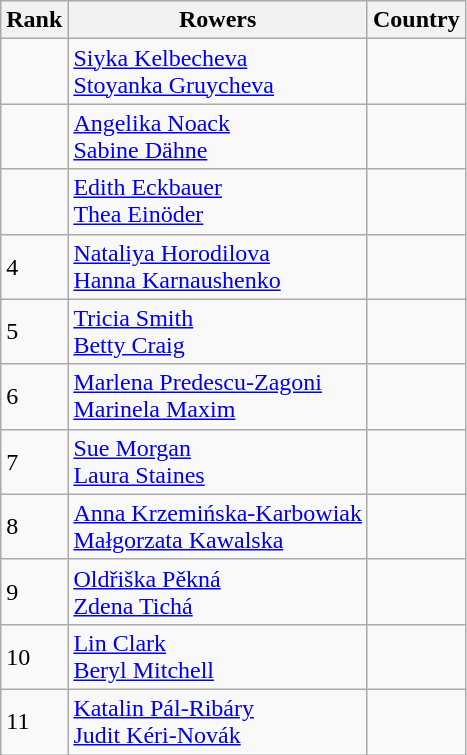<table class="wikitable sortable">
<tr>
<th>Rank</th>
<th>Rowers</th>
<th>Country</th>
</tr>
<tr>
<td></td>
<td><a href='#'>Siyka Kelbecheva</a><br><a href='#'>Stoyanka Gruycheva</a></td>
<td></td>
</tr>
<tr>
<td></td>
<td><a href='#'>Angelika Noack</a><br><a href='#'>Sabine Dähne</a></td>
<td></td>
</tr>
<tr>
<td></td>
<td><a href='#'>Edith Eckbauer</a><br><a href='#'>Thea Einöder</a></td>
<td></td>
</tr>
<tr>
<td>4</td>
<td><a href='#'>Nataliya Horodilova</a><br><a href='#'>Hanna Karnaushenko</a></td>
<td></td>
</tr>
<tr>
<td>5</td>
<td><a href='#'>Tricia Smith</a><br><a href='#'>Betty Craig</a></td>
<td></td>
</tr>
<tr>
<td>6</td>
<td><a href='#'>Marlena Predescu-Zagoni</a><br><a href='#'>Marinela Maxim</a></td>
<td></td>
</tr>
<tr>
<td>7</td>
<td><a href='#'>Sue Morgan</a><br><a href='#'>Laura Staines</a></td>
<td></td>
</tr>
<tr>
<td>8</td>
<td><a href='#'>Anna Krzemińska-Karbowiak</a><br><a href='#'>Małgorzata Kawalska</a></td>
<td></td>
</tr>
<tr>
<td>9</td>
<td><a href='#'>Oldřiška Pěkná</a><br><a href='#'>Zdena Tichá</a></td>
<td></td>
</tr>
<tr>
<td>10</td>
<td><a href='#'>Lin Clark</a><br><a href='#'>Beryl Mitchell</a></td>
<td></td>
</tr>
<tr>
<td>11</td>
<td><a href='#'>Katalin Pál-Ribáry</a><br><a href='#'>Judit Kéri-Novák</a></td>
<td></td>
</tr>
</table>
